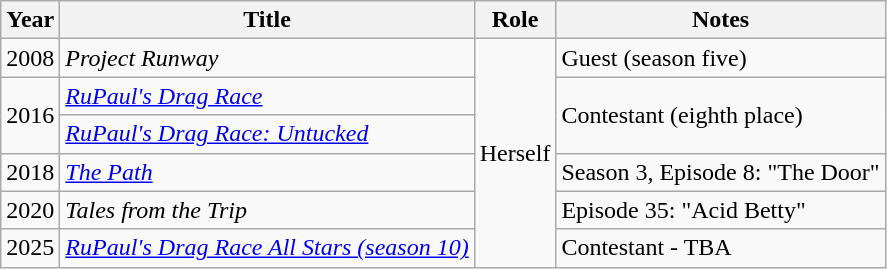<table class="wikitable">
<tr>
<th>Year</th>
<th>Title</th>
<th>Role</th>
<th>Notes</th>
</tr>
<tr>
<td>2008</td>
<td><em>Project Runway</em></td>
<td rowspan="6">Herself</td>
<td>Guest (season five)</td>
</tr>
<tr>
<td rowspan="2">2016</td>
<td><a href='#'><em>RuPaul's Drag Race</em></a></td>
<td rowspan="2">Contestant (eighth place)</td>
</tr>
<tr>
<td><em><a href='#'>RuPaul's Drag Race: Untucked</a></em></td>
</tr>
<tr>
<td>2018</td>
<td><a href='#'><em>The Path</em></a></td>
<td>Season 3, Episode 8: "The Door"</td>
</tr>
<tr>
<td>2020</td>
<td><em>Tales from the Trip</em></td>
<td>Episode 35: "Acid Betty"</td>
</tr>
<tr>
<td>2025</td>
<td><em><a href='#'>RuPaul's Drag Race All Stars (season 10)</a></em></td>
<td>Contestant - TBA</td>
</tr>
</table>
